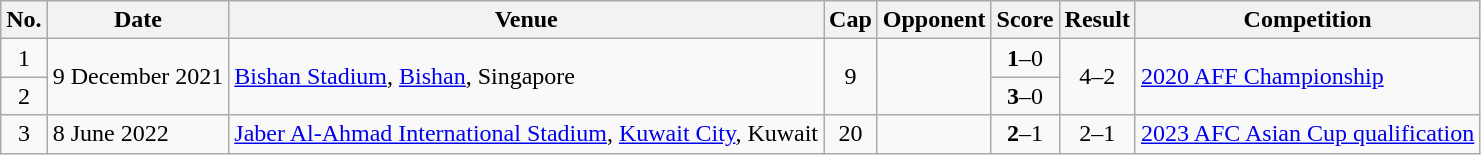<table class="wikitable sortable">
<tr>
<th scope=col>No.</th>
<th scope=col>Date</th>
<th scope=col>Venue</th>
<th scope=col>Cap</th>
<th scope=col>Opponent</th>
<th scope=col>Score</th>
<th scope=col>Result</th>
<th scope=col>Competition</th>
</tr>
<tr>
<td align="center">1</td>
<td rowspan="2">9 December 2021</td>
<td rowspan="2"><a href='#'>Bishan Stadium</a>, <a href='#'>Bishan</a>, Singapore</td>
<td rowspan="2"; align="center">9</td>
<td rowspan="2"></td>
<td align="center"><strong>1</strong>–0</td>
<td rowspan="2" align="center">4–2</td>
<td rowspan="2"><a href='#'>2020 AFF Championship</a></td>
</tr>
<tr>
<td align="center">2</td>
<td align="center"><strong>3</strong>–0</td>
</tr>
<tr>
<td align="center">3</td>
<td>8 June 2022</td>
<td><a href='#'>Jaber Al-Ahmad International Stadium</a>, <a href='#'>Kuwait City</a>, Kuwait</td>
<td align="center">20</td>
<td></td>
<td align="center"><strong>2</strong>–1</td>
<td align="center">2–1</td>
<td><a href='#'>2023 AFC Asian Cup qualification</a></td>
</tr>
</table>
